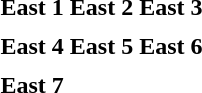<table>
<tr valign=top>
<th align="center">East 1</th>
<th align="center">East 2</th>
<th align="center">East 3</th>
</tr>
<tr valign=top>
<td align="left"></td>
<td align="left"></td>
<td align="left"></td>
</tr>
<tr valign=top>
<th align="center">East 4</th>
<th align="center">East 5</th>
<th align="center">East 6</th>
</tr>
<tr valign=top>
<td align="left"></td>
<td align="left"></td>
<td align="left"></td>
</tr>
<tr valign=top>
<th align="center">East 7</th>
</tr>
<tr valign=top>
<td align="left"></td>
</tr>
</table>
